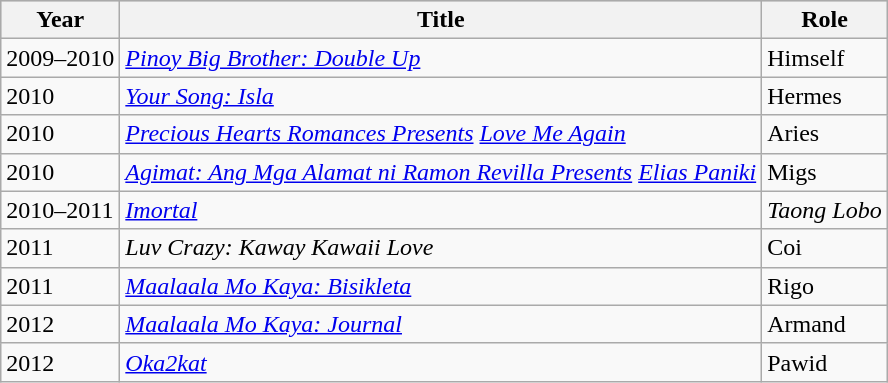<table class="wikitable">
<tr style="background:#ccc; text-align:center;">
<th>Year</th>
<th>Title</th>
<th>Role</th>
</tr>
<tr>
<td>2009–2010</td>
<td><em><a href='#'>Pinoy Big Brother: Double Up</a></em></td>
<td>Himself</td>
</tr>
<tr>
<td>2010</td>
<td><a href='#'><em>Your Song: Isla</em></a></td>
<td>Hermes</td>
</tr>
<tr>
<td>2010</td>
<td><em><a href='#'>Precious Hearts Romances Presents</a> <a href='#'>Love Me Again</a></em></td>
<td>Aries</td>
</tr>
<tr>
<td>2010</td>
<td><em><a href='#'>Agimat: Ang Mga Alamat ni Ramon Revilla Presents</a> <a href='#'>Elias Paniki</a></em></td>
<td>Migs</td>
</tr>
<tr>
<td>2010–2011</td>
<td><em><a href='#'>Imortal</a></em></td>
<td><em>Taong Lobo</em></td>
</tr>
<tr>
<td>2011</td>
<td><em>Luv Crazy: Kaway Kawaii Love</em></td>
<td>Coi</td>
</tr>
<tr>
<td>2011</td>
<td><a href='#'><em>Maalaala Mo Kaya: Bisikleta</em></a></td>
<td>Rigo</td>
</tr>
<tr>
<td>2012</td>
<td><a href='#'><em>Maalaala Mo Kaya: Journal</em></a></td>
<td>Armand</td>
</tr>
<tr>
<td>2012</td>
<td><a href='#'><em>Oka2kat</em></a></td>
<td>Pawid</td>
</tr>
</table>
